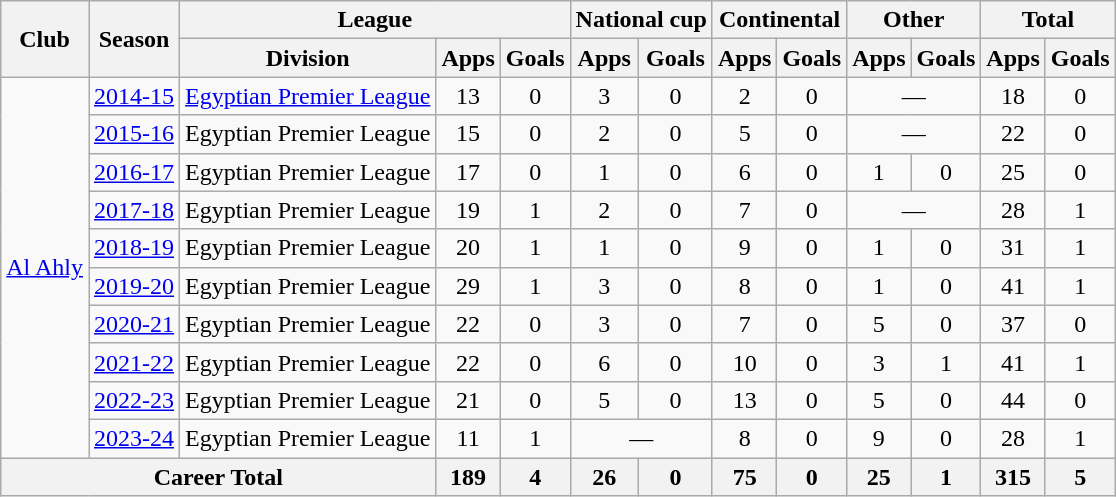<table class="wikitable" style="text-align:center">
<tr>
<th rowspan="2">Club</th>
<th rowspan="2">Season</th>
<th colspan="3">League</th>
<th colspan="2">National cup</th>
<th colspan="2">Continental</th>
<th colspan="2">Other</th>
<th colspan="2">Total</th>
</tr>
<tr>
<th>Division</th>
<th>Apps</th>
<th>Goals</th>
<th>Apps</th>
<th>Goals</th>
<th>Apps</th>
<th>Goals</th>
<th>Apps</th>
<th>Goals</th>
<th>Apps</th>
<th>Goals</th>
</tr>
<tr>
<td rowspan="10"><a href='#'>Al Ahly</a></td>
<td><a href='#'>2014-15</a></td>
<td><a href='#'>Egyptian Premier League</a></td>
<td>13</td>
<td>0</td>
<td>3</td>
<td>0</td>
<td>2</td>
<td>0</td>
<td colspan="2">—</td>
<td>18</td>
<td>0</td>
</tr>
<tr>
<td><a href='#'>2015-16</a></td>
<td>Egyptian Premier League</td>
<td>15</td>
<td>0</td>
<td>2</td>
<td>0</td>
<td>5</td>
<td>0</td>
<td colspan="2">—</td>
<td>22</td>
<td>0</td>
</tr>
<tr>
<td><a href='#'>2016-17</a></td>
<td>Egyptian Premier League</td>
<td>17</td>
<td>0</td>
<td>1</td>
<td>0</td>
<td>6</td>
<td>0</td>
<td>1</td>
<td>0</td>
<td>25</td>
<td>0</td>
</tr>
<tr>
<td><a href='#'>2017-18</a></td>
<td>Egyptian Premier League</td>
<td>19</td>
<td>1</td>
<td>2</td>
<td>0</td>
<td>7</td>
<td>0</td>
<td colspan="2">—</td>
<td>28</td>
<td>1</td>
</tr>
<tr>
<td><a href='#'>2018-19</a></td>
<td>Egyptian Premier League</td>
<td>20</td>
<td>1</td>
<td>1</td>
<td>0</td>
<td>9</td>
<td>0</td>
<td>1</td>
<td>0</td>
<td>31</td>
<td>1</td>
</tr>
<tr>
<td><a href='#'>2019-20</a></td>
<td>Egyptian Premier League</td>
<td>29</td>
<td>1</td>
<td>3</td>
<td>0</td>
<td>8</td>
<td>0</td>
<td>1</td>
<td>0</td>
<td>41</td>
<td>1</td>
</tr>
<tr>
<td><a href='#'>2020-21</a></td>
<td>Egyptian Premier League</td>
<td>22</td>
<td>0</td>
<td>3</td>
<td>0</td>
<td>7</td>
<td>0</td>
<td>5</td>
<td>0</td>
<td>37</td>
<td>0</td>
</tr>
<tr>
<td><a href='#'>2021-22</a></td>
<td>Egyptian Premier League</td>
<td>22</td>
<td>0</td>
<td>6</td>
<td>0</td>
<td>10</td>
<td>0</td>
<td>3</td>
<td>1</td>
<td>41</td>
<td>1</td>
</tr>
<tr>
<td><a href='#'>2022-23</a></td>
<td>Egyptian Premier League</td>
<td>21</td>
<td>0</td>
<td>5</td>
<td>0</td>
<td>13</td>
<td>0</td>
<td>5</td>
<td>0</td>
<td>44</td>
<td>0</td>
</tr>
<tr>
<td><a href='#'>2023-24</a></td>
<td>Egyptian Premier League</td>
<td>11</td>
<td>1</td>
<td colspan="2">—</td>
<td>8</td>
<td>0</td>
<td>9</td>
<td>0</td>
<td>28</td>
<td>1</td>
</tr>
<tr>
<th colspan="3">Career Total</th>
<th>189</th>
<th>4</th>
<th>26</th>
<th>0</th>
<th>75</th>
<th>0</th>
<th>25</th>
<th>1</th>
<th>315</th>
<th>5</th>
</tr>
</table>
